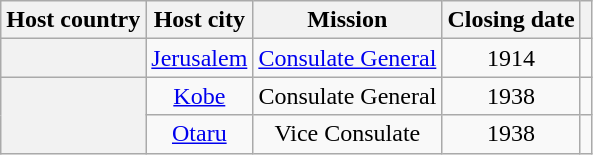<table class="wikitable plainrowheaders" style="text-align:center;">
<tr>
<th scope="col">Host country</th>
<th scope="col">Host city</th>
<th scope="col">Mission</th>
<th scope="col">Closing date</th>
<th scope="col"></th>
</tr>
<tr>
<th scope="row"></th>
<td><a href='#'>Jerusalem</a></td>
<td><a href='#'>Consulate General</a></td>
<td>1914</td>
<td></td>
</tr>
<tr>
<th rowspan="2" scope="row"></th>
<td><a href='#'>Kobe</a></td>
<td>Consulate General</td>
<td>1938</td>
<td></td>
</tr>
<tr>
<td><a href='#'>Otaru</a></td>
<td>Vice Consulate</td>
<td>1938</td>
<td></td>
</tr>
</table>
